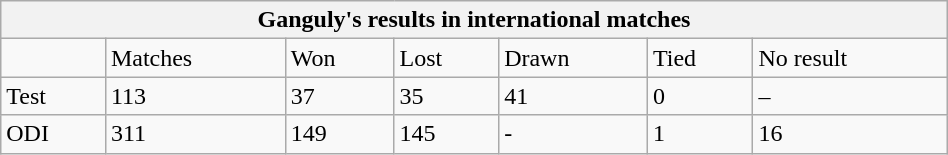<table class="wikitable" style="float:right; margin-left:1em; width:50%;">
<tr>
<th colspan="7"><strong>Ganguly's results in international matches</strong></th>
</tr>
<tr>
<td> </td>
<td>Matches</td>
<td>Won</td>
<td>Lost</td>
<td>Drawn</td>
<td>Tied</td>
<td>No result</td>
</tr>
<tr>
<td>Test</td>
<td>113</td>
<td>37</td>
<td>35</td>
<td>41</td>
<td>0</td>
<td>–</td>
</tr>
<tr>
<td>ODI</td>
<td>311</td>
<td>149</td>
<td>145</td>
<td>-</td>
<td>1</td>
<td>16</td>
</tr>
</table>
